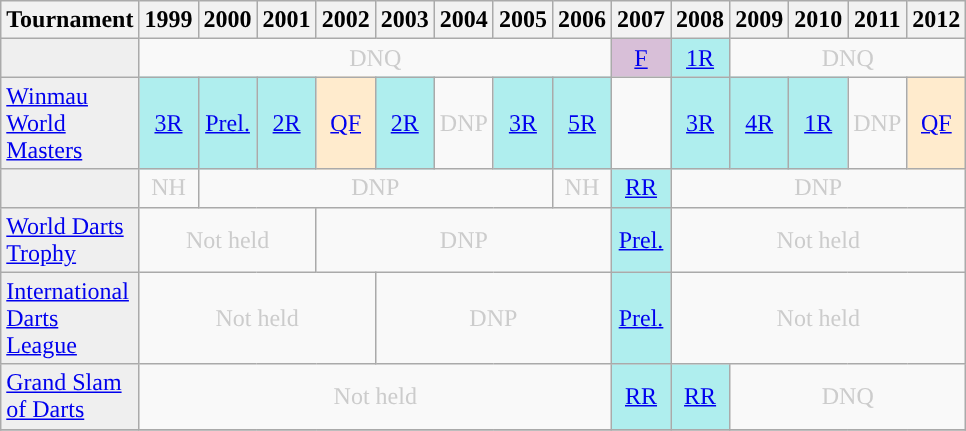<table class="wikitable" style="width:50%; margin:0">
<tr>
<th>Tournament</th>
<th>1999</th>
<th>2000</th>
<th>2001</th>
<th>2002</th>
<th>2003</th>
<th>2004</th>
<th>2005</th>
<th>2006</th>
<th>2007</th>
<th>2008</th>
<th>2009</th>
<th>2010</th>
<th>2011</th>
<th>2012</th>
</tr>
<tr>
<td style="background:#efefef;"></td>
<td colspan="8" style="text-align:center; color:#ccc;">DNQ</td>
<td style="text-align:center; background:thistle;"><a href='#'>F</a></td>
<td style="text-align:center; background:#afeeee;"><a href='#'>1R</a></td>
<td colspan="4" style="text-align:center; color:#ccc;">DNQ</td>
</tr>
<tr>
<td style="background:#efefef;"><a href='#'>Winmau World Masters</a></td>
<td style="text-align:center; background:#afeeee;"><a href='#'>3R</a></td>
<td style="text-align:center; background:#afeeee;"><a href='#'>Prel.</a></td>
<td style="text-align:center; background:#afeeee;"><a href='#'>2R</a></td>
<td style="text-align:center; background:#ffebcd;"><a href='#'>QF</a></td>
<td style="text-align:center; background:#afeeee;"><a href='#'>2R</a></td>
<td style="text-align:center; color:#ccc;">DNP</td>
<td style="text-align:center; background:#afeeee;"><a href='#'>3R</a></td>
<td style="text-align:center; background:#afeeee;"><a href='#'>5R</a></td>
<td style="text-align:center;"></td>
<td style="text-align:center; background:#afeeee;"><a href='#'>3R</a></td>
<td style="text-align:center; background:#afeeee;"><a href='#'>4R</a></td>
<td style="text-align:center; background:#afeeee;"><a href='#'>1R</a></td>
<td style="text-align:center; color:#ccc;">DNP</td>
<td style="text-align:center; background:#ffebcd;"><a href='#'>QF</a></td>
</tr>
<tr>
<td style="background:#efefef;"></td>
<td style="text-align:center; color:#ccc;">NH</td>
<td colspan="6" style="text-align:center; color:#ccc;">DNP</td>
<td style="text-align:center; color:#ccc;">NH</td>
<td style="text-align:center; background:#afeeee;"><a href='#'>RR</a></td>
<td colspan="5" style="text-align:center; color:#ccc;">DNP</td>
</tr>
<tr>
<td style="background:#efefef;"><a href='#'>World Darts Trophy</a></td>
<td colspan="3" style="text-align:center; color:#ccc;">Not held</td>
<td colspan="5" style="text-align:center; color:#ccc;">DNP</td>
<td style="text-align:center; background:#afeeee;"><a href='#'>Prel.</a></td>
<td colspan="5" style="text-align:center; color:#ccc;">Not held</td>
</tr>
<tr>
<td style="background:#efefef;"><a href='#'>International Darts League</a></td>
<td colspan="4" style="text-align:center; color:#ccc;">Not held</td>
<td colspan="4" style="text-align:center; color:#ccc;">DNP</td>
<td style="text-align:center; background:#afeeee;"><a href='#'>Prel.</a></td>
<td colspan="5" style="text-align:center; color:#ccc;">Not held</td>
</tr>
<tr>
<td style="background:#efefef;"><a href='#'>Grand Slam of Darts</a></td>
<td colspan="8" style="text-align:center; color:#ccc;">Not held</td>
<td style="text-align:center; background:#afeeee;"><a href='#'>RR</a></td>
<td style="text-align:center; background:#afeeee;"><a href='#'>RR</a></td>
<td colspan="4" style="text-align:center; color:#ccc;">DNQ</td>
</tr>
<tr>
</tr>
</table>
